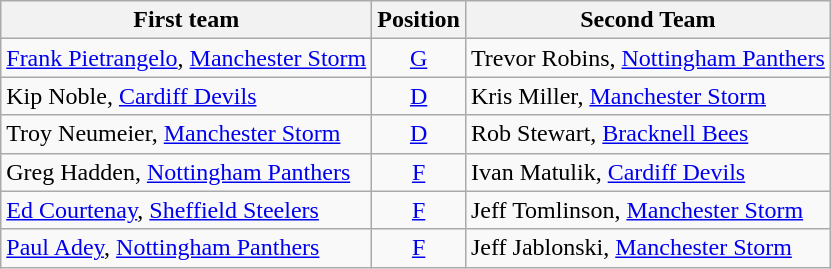<table class="wikitable">
<tr>
<th>First team</th>
<th>Position</th>
<th>Second Team</th>
</tr>
<tr>
<td><a href='#'>Frank Pietrangelo</a>, <a href='#'>Manchester Storm</a></td>
<td align=center><a href='#'>G</a></td>
<td>Trevor Robins, <a href='#'>Nottingham Panthers</a></td>
</tr>
<tr>
<td>Kip Noble, <a href='#'>Cardiff Devils</a></td>
<td align=center><a href='#'>D</a></td>
<td>Kris Miller, <a href='#'>Manchester Storm</a></td>
</tr>
<tr>
<td>Troy Neumeier, <a href='#'>Manchester Storm</a></td>
<td align=center><a href='#'>D</a></td>
<td>Rob Stewart, <a href='#'>Bracknell Bees</a></td>
</tr>
<tr>
<td>Greg Hadden, <a href='#'>Nottingham Panthers</a></td>
<td align=center><a href='#'>F</a></td>
<td>Ivan Matulik, <a href='#'>Cardiff Devils</a></td>
</tr>
<tr>
<td><a href='#'>Ed Courtenay</a>, <a href='#'>Sheffield Steelers</a></td>
<td align=center><a href='#'>F</a></td>
<td>Jeff Tomlinson, <a href='#'>Manchester Storm</a></td>
</tr>
<tr>
<td><a href='#'>Paul Adey</a>, <a href='#'>Nottingham Panthers</a></td>
<td align=center><a href='#'>F</a></td>
<td>Jeff Jablonski, <a href='#'>Manchester Storm</a></td>
</tr>
</table>
